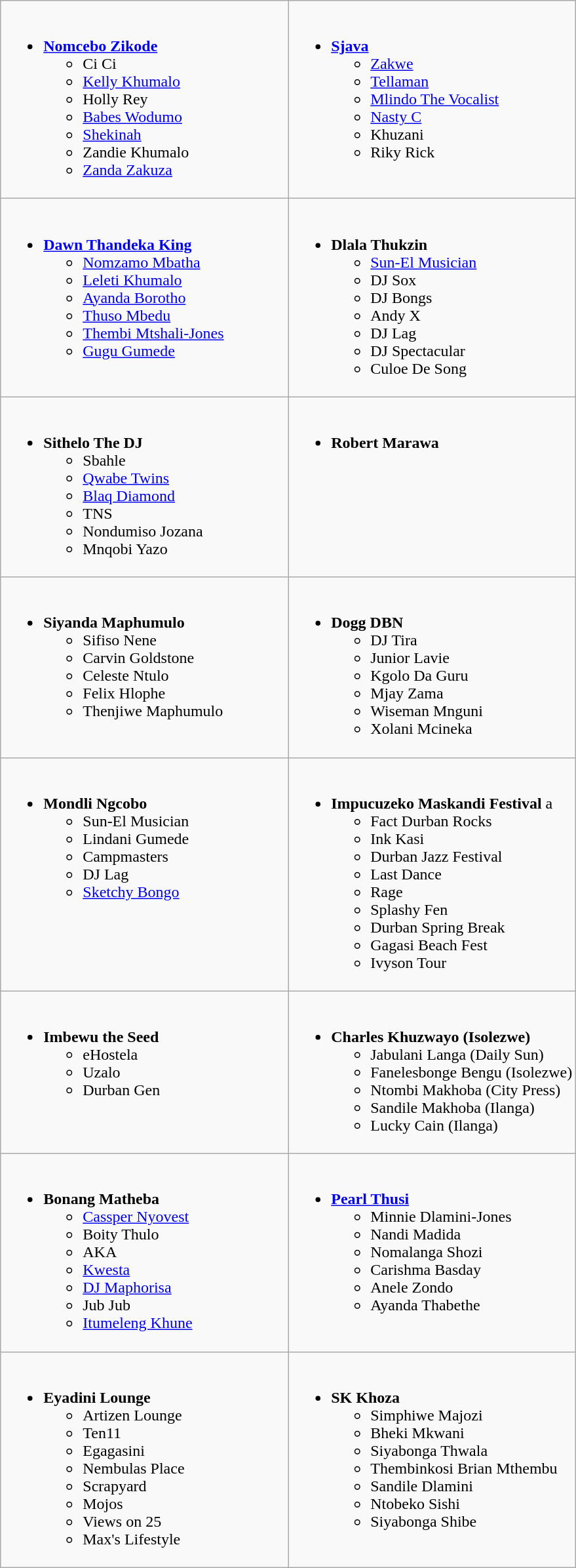<table class="wikitable">
<tr>
<td valign="top" width="50%"><br><ul><li><strong><a href='#'>Nomcebo Zikode</a></strong> <ul><li>Ci Ci</li><li><a href='#'>Kelly Khumalo</a></li><li>Holly Rey</li><li><a href='#'>Babes Wodumo</a></li><li><a href='#'>Shekinah</a></li><li>Zandie Khumalo</li><li><a href='#'>Zanda Zakuza</a></li></ul></li></ul></td>
<td valign="top" width="50%"><br><ul><li><strong><a href='#'>Sjava</a></strong> <ul><li><a href='#'>Zakwe</a></li><li><a href='#'>Tellaman</a></li><li><a href='#'>Mlindo The Vocalist</a></li><li><a href='#'>Nasty C</a></li><li>Khuzani</li><li>Riky Rick</li></ul></li></ul></td>
</tr>
<tr>
<td valign="top" width="50%"><br><ul><li><strong><a href='#'>Dawn Thandeka King</a></strong> <ul><li><a href='#'>Nomzamo Mbatha</a></li><li><a href='#'>Leleti Khumalo</a></li><li><a href='#'>Ayanda Borotho</a></li><li><a href='#'>Thuso Mbedu</a></li><li><a href='#'>Thembi Mtshali-Jones</a></li><li><a href='#'>Gugu Gumede</a></li></ul></li></ul></td>
<td valign="top" width="50%"><br><ul><li><strong>Dlala Thukzin</strong> <ul><li><a href='#'>Sun-El Musician</a></li><li>DJ Sox</li><li>DJ Bongs</li><li>Andy X</li><li>DJ Lag</li><li>DJ Spectacular</li><li>Culoe De Song</li></ul></li></ul></td>
</tr>
<tr>
<td valign="top" width="50%"><br><ul><li><strong>Sithelo The DJ</strong> <ul><li>Sbahle</li><li><a href='#'>Qwabe Twins</a></li><li><a href='#'>Blaq Diamond</a></li><li>TNS</li><li>Nondumiso Jozana</li><li>Mnqobi Yazo</li></ul></li></ul></td>
<td valign="top" width="50%"><br><ul><li><strong>Robert Marawa</strong> </li></ul></td>
</tr>
<tr>
<td valign="top" width="50%"><br><ul><li><strong>Siyanda Maphumulo</strong> <ul><li>Sifiso Nene</li><li>Carvin Goldstone</li><li>Celeste Ntulo</li><li>Felix Hlophe</li><li>Thenjiwe Maphumulo</li></ul></li></ul></td>
<td valign="top" width="50%"><br><ul><li><strong>Dogg DBN</strong>  <ul><li>DJ Tira</li><li>Junior Lavie</li><li>Kgolo Da Guru</li><li>Mjay Zama</li><li>Wiseman Mnguni</li><li>Xolani Mcineka</li></ul></li></ul></td>
</tr>
<tr>
<td valign="top" width="50%"><br><ul><li><strong>Mondli Ngcobo</strong> <ul><li>Sun-El Musician</li><li>Lindani Gumede</li><li>Campmasters</li><li>DJ Lag</li><li><a href='#'>Sketchy Bongo</a></li></ul></li></ul></td>
<td valign="top" width="50%"><br><ul><li><strong>Impucuzeko Maskandi Festival</strong> a<ul><li>Fact Durban Rocks</li><li>Ink Kasi</li><li>Durban Jazz Festival</li><li>Last Dance</li><li>Rage</li><li>Splashy Fen</li><li>Durban Spring Break</li><li>Gagasi Beach Fest</li><li>Ivyson Tour</li></ul></li></ul></td>
</tr>
<tr>
<td valign="top" width="50%"><br><ul><li><strong>Imbewu the Seed</strong> <ul><li>eHostela</li><li>Uzalo</li><li>Durban Gen</li></ul></li></ul></td>
<td valign="top" width="50%"><br><ul><li><strong>Charles Khuzwayo (Isolezwe)</strong> <ul><li>Jabulani Langa (Daily Sun)</li><li>Fanelesbonge Bengu (Isolezwe)</li><li>Ntombi Makhoba (City Press)</li><li>Sandile Makhoba (Ilanga)</li><li>Lucky Cain (Ilanga)</li></ul></li></ul></td>
</tr>
<tr>
<td valign="top" width="50%"><br><ul><li><strong>Bonang Matheba</strong> <ul><li><a href='#'>Cassper Nyovest</a></li><li>Boity Thulo</li><li>AKA</li><li><a href='#'>Kwesta</a></li><li><a href='#'>DJ Maphorisa</a></li><li>Jub Jub</li><li><a href='#'>Itumeleng Khune</a></li></ul></li></ul></td>
<td valign="top" width="50%"><br><ul><li><strong><a href='#'>Pearl Thusi</a></strong> <ul><li>Minnie Dlamini-Jones</li><li>Nandi Madida</li><li>Nomalanga Shozi</li><li>Carishma Basday</li><li>Anele Zondo</li><li>Ayanda Thabethe</li></ul></li></ul></td>
</tr>
<tr>
<td valign="top" width="50%"><br><ul><li><strong>Eyadini Lounge</strong> <ul><li>Artizen Lounge</li><li>Ten11</li><li>Egagasini</li><li>Nembulas Place</li><li>Scrapyard</li><li>Mojos</li><li>Views on 25</li><li>Max's Lifestyle</li></ul></li></ul></td>
<td valign="top" width="50%"><br><ul><li><strong>SK Khoza</strong> <ul><li>Simphiwe Majozi</li><li>Bheki Mkwani</li><li>Siyabonga Thwala</li><li>Thembinkosi Brian Mthembu</li><li>Sandile  Dlamini</li><li>Ntobeko Sishi</li><li>Siyabonga Shibe</li></ul></li></ul></td>
</tr>
</table>
